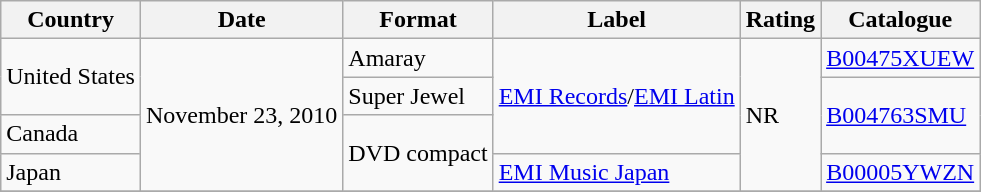<table class="wikitable">
<tr>
<th>Country</th>
<th>Date</th>
<th>Format</th>
<th>Label</th>
<th>Rating</th>
<th>Catalogue</th>
</tr>
<tr>
<td rowspan="2">United States</td>
<td rowspan="4">November 23, 2010</td>
<td>Amaray</td>
<td rowspan="3"><a href='#'>EMI Records</a>/<a href='#'>EMI Latin</a></td>
<td rowspan="4">NR</td>
<td><a href='#'>B00475XUEW</a></td>
</tr>
<tr>
<td>Super Jewel</td>
<td rowspan="2"><a href='#'>B004763SMU</a></td>
</tr>
<tr>
<td>Canada</td>
<td rowspan="2">DVD compact</td>
</tr>
<tr>
<td>Japan</td>
<td><a href='#'>EMI Music Japan</a></td>
<td><a href='#'>B00005YWZN</a></td>
</tr>
<tr>
</tr>
</table>
